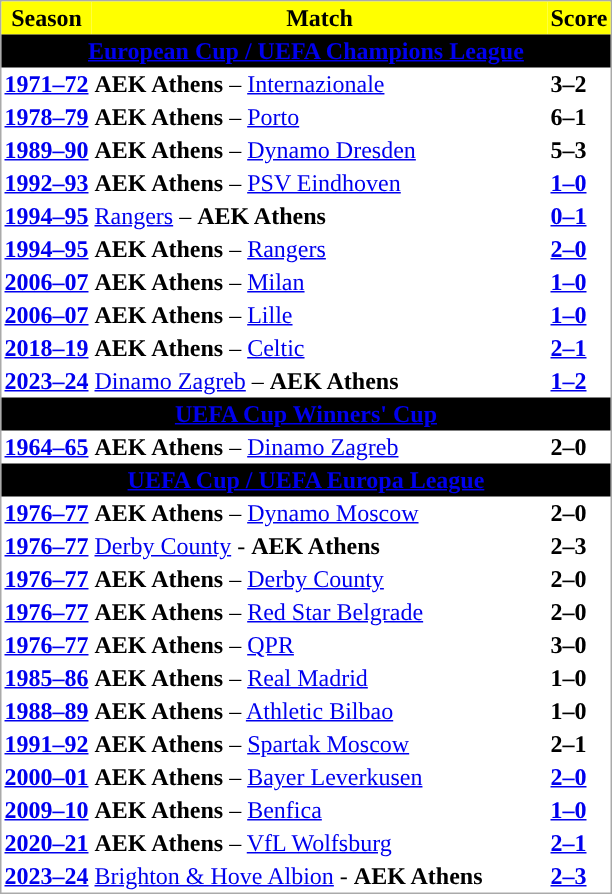<table class="toccolours" border="0" cellpadding="2" cellspacing="0" align="center" style="margin: 0.5em 0 1em 1em; border: 1px #aaaaaa solid;">
<tr bgcolor=#FFFF00>
<th>Season</th>
<th width=300>Match</th>
<th>Score</th>
</tr>
<tr>
<th colspan="4" bgcolor=#000000><a href='#'><span>European Cup / UEFA Champions League</span></a></th>
</tr>
<tr>
<td><a href='#'><strong>1971–72</strong></a></td>
<td><strong>AEK Athens</strong> –  <a href='#'>Internazionale</a></td>
<td><strong>3–2</strong></td>
</tr>
<tr>
<td><a href='#'><strong>1978–79</strong></a></td>
<td><strong>AEK Athens</strong> –  <a href='#'>Porto</a></td>
<td><strong>6–1</strong></td>
</tr>
<tr>
<td><a href='#'><strong>1989–90</strong></a></td>
<td><strong>AEK Athens</strong> –  <a href='#'>Dynamo Dresden</a></td>
<td><strong>5–3</strong></td>
</tr>
<tr>
<td><a href='#'><strong>1992–93</strong></a></td>
<td><strong>AEK Athens</strong> –  <a href='#'>PSV Eindhoven</a></td>
<td><strong><a href='#'>1–0</a></strong></td>
</tr>
<tr>
<td><a href='#'><strong>1994–95</strong></a></td>
<td> <a href='#'>Rangers</a> – <strong>AEK Athens</strong></td>
<td><strong><a href='#'>0–1</a></strong></td>
</tr>
<tr>
<td><a href='#'><strong>1994–95</strong></a></td>
<td><strong>AEK Athens</strong> –  <a href='#'>Rangers</a></td>
<td><strong><a href='#'>2–0</a></strong></td>
</tr>
<tr>
<td><a href='#'><strong>2006–07</strong></a></td>
<td><strong>AEK Athens</strong> –  <a href='#'>Milan</a></td>
<td><strong><a href='#'>1–0</a></strong></td>
</tr>
<tr>
<td><a href='#'><strong>2006–07</strong></a></td>
<td><strong>AEK Athens</strong> –  <a href='#'>Lille</a></td>
<td><strong><a href='#'>1–0</a></strong></td>
</tr>
<tr>
<td><a href='#'><strong>2018–19</strong></a></td>
<td><strong>AEK Athens</strong> –  <a href='#'>Celtic</a></td>
<td><strong><a href='#'>2–1</a></strong></td>
</tr>
<tr>
<td><a href='#'><strong>2023–24</strong></a></td>
<td> <a href='#'>Dinamo Zagreb</a> – <strong>AEK Athens</strong></td>
<td><strong><a href='#'>1–2</a></strong></td>
</tr>
<tr>
<th colspan="4" bgcolor=#000000><a href='#'><span>UEFA Cup Winners' Cup</span></a></th>
</tr>
<tr>
<td><a href='#'><strong>1964–65</strong></a></td>
<td><strong>AEK Athens</strong> –  <a href='#'>Dinamo Zagreb</a></td>
<td><strong>2–0</strong></td>
</tr>
<tr>
<th colspan="4" bgcolor=#000000><a href='#'><span>UEFA Cup / UEFA Europa League</span></a></th>
</tr>
<tr>
<td><a href='#'><strong>1976–77</strong></a></td>
<td><strong>AEK Athens</strong> –  <a href='#'>Dynamo Moscow</a></td>
<td><strong>2–0</strong></td>
</tr>
<tr>
<td><a href='#'><strong>1976–77</strong></a></td>
<td> <a href='#'>Derby County</a> - <strong>AEK Athens</strong></td>
<td><strong>2–3</strong></td>
</tr>
<tr>
<td><a href='#'><strong>1976–77</strong></a></td>
<td><strong>AEK Athens</strong> –  <a href='#'>Derby County</a></td>
<td><strong>2–0</strong></td>
</tr>
<tr>
<td><a href='#'><strong>1976–77</strong></a></td>
<td><strong>AEK Athens</strong> –  <a href='#'>Red Star Belgrade</a></td>
<td><strong>2–0</strong></td>
</tr>
<tr>
<td><a href='#'><strong>1976–77</strong></a></td>
<td><strong>AEK Athens</strong> –  <a href='#'>QPR</a></td>
<td><strong>3–0</strong></td>
</tr>
<tr>
<td><a href='#'><strong>1985–86</strong></a></td>
<td><strong>AEK Athens</strong> –  <a href='#'>Real Madrid</a></td>
<td><strong>1–0</strong></td>
</tr>
<tr>
<td><a href='#'><strong>1988–89</strong></a></td>
<td><strong>AEK Athens</strong> –  <a href='#'>Athletic Bilbao</a></td>
<td><strong>1–0</strong></td>
</tr>
<tr>
<td><a href='#'><strong>1991–92</strong></a></td>
<td><strong>AEK Athens</strong> –  <a href='#'>Spartak Moscow</a></td>
<td><strong>2–1</strong></td>
</tr>
<tr>
<td><a href='#'><strong>2000–01</strong></a></td>
<td><strong>AEK Athens</strong> –  <a href='#'>Bayer Leverkusen</a></td>
<td><strong><a href='#'>2–0</a></strong></td>
</tr>
<tr>
<td><a href='#'><strong>2009–10</strong></a></td>
<td><strong>AEK Athens</strong> –  <a href='#'>Benfica</a></td>
<td><strong><a href='#'>1–0</a></strong></td>
</tr>
<tr>
<td><a href='#'><strong>2020–21</strong></a></td>
<td><strong>AEK Athens</strong> –  <a href='#'>VfL Wolfsburg</a></td>
<td><strong><a href='#'>2–1</a></strong></td>
</tr>
<tr>
<td><a href='#'><strong>2023–24</strong></a></td>
<td> <a href='#'>Brighton & Hove Albion</a> - <strong>AEK Athens</strong></td>
<td><strong><a href='#'>2–3</a></strong></td>
</tr>
</table>
